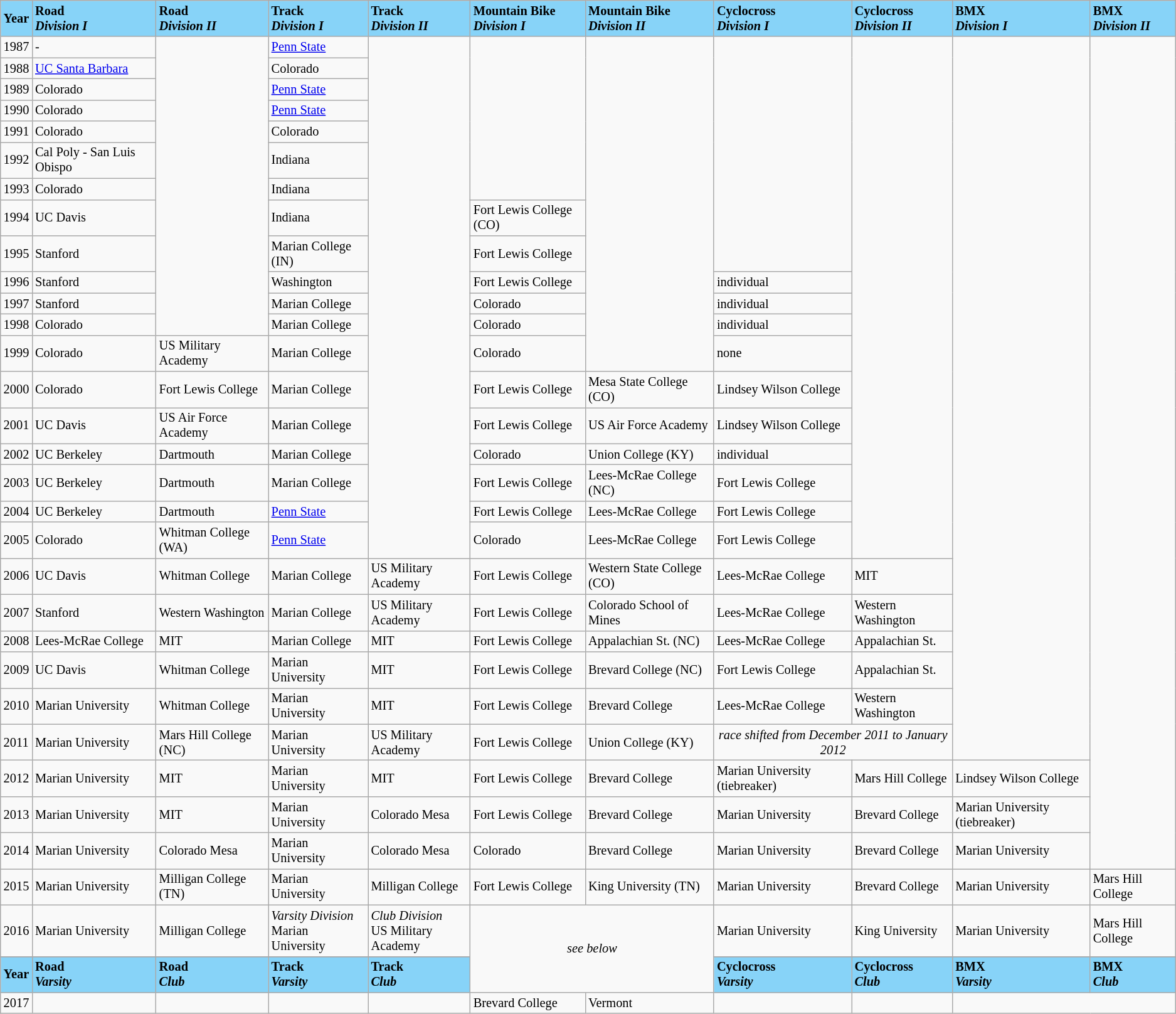<table class="wikitable" style="font-size:85%;">
<tr ! style="background-color: #87D3F8;">
<td><strong>Year</strong></td>
<td><strong>Road<br><em>Division I</em> </strong></td>
<td><strong>Road<br><em>Division II</em> </strong></td>
<td><strong>Track<br><em>Division I</em> </strong></td>
<td><strong>Track<br><em>Division II</em> </strong></td>
<td><strong>Mountain Bike<br><em>Division I</em> </strong></td>
<td><strong>Mountain Bike<br><em>Division II</em> </strong></td>
<td><strong>Cyclocross<br><em>Division I</em> </strong></td>
<td><strong>Cyclocross<br><em>Division II</em> </strong></td>
<td><strong>BMX<br><em>Division I</em> </strong></td>
<td><strong>BMX<br><em>Division II</em> </strong></td>
</tr>
<tr --->
<td>1987</td>
<td>-</td>
<td rowspan=12></td>
<td><a href='#'>Penn State</a></td>
<td rowspan=19></td>
<td rowspan=7></td>
<td rowspan=13></td>
<td rowspan=9></td>
<td rowspan=19></td>
<td rowspan=25></td>
<td rowspan=28></td>
</tr>
<tr --->
<td>1988</td>
<td><a href='#'>UC Santa Barbara</a></td>
<td>Colorado</td>
</tr>
<tr --->
<td>1989</td>
<td>Colorado</td>
<td><a href='#'>Penn State</a></td>
</tr>
<tr --->
<td>1990</td>
<td>Colorado</td>
<td><a href='#'>Penn State</a></td>
</tr>
<tr --->
<td>1991</td>
<td>Colorado</td>
<td>Colorado</td>
</tr>
<tr --->
<td>1992</td>
<td>Cal Poly - San Luis Obispo</td>
<td>Indiana</td>
</tr>
<tr --->
<td>1993</td>
<td>Colorado</td>
<td>Indiana</td>
</tr>
<tr --->
<td>1994</td>
<td>UC Davis</td>
<td>Indiana</td>
<td>Fort Lewis College (CO)</td>
</tr>
<tr --->
<td>1995</td>
<td>Stanford</td>
<td>Marian College (IN)</td>
<td>Fort Lewis College</td>
</tr>
<tr --->
<td>1996</td>
<td>Stanford</td>
<td>Washington</td>
<td>Fort Lewis College</td>
<td>individual</td>
</tr>
<tr --->
<td>1997</td>
<td>Stanford</td>
<td>Marian College</td>
<td>Colorado</td>
<td>individual</td>
</tr>
<tr --->
<td>1998</td>
<td>Colorado</td>
<td>Marian College</td>
<td>Colorado</td>
<td>individual</td>
</tr>
<tr --->
<td>1999</td>
<td>Colorado</td>
<td>US Military Academy</td>
<td>Marian College</td>
<td>Colorado</td>
<td>none</td>
</tr>
<tr --->
<td>2000</td>
<td>Colorado</td>
<td>Fort Lewis College</td>
<td>Marian College</td>
<td>Fort Lewis College</td>
<td>Mesa State College (CO)</td>
<td>Lindsey Wilson College</td>
</tr>
<tr --->
<td>2001</td>
<td>UC Davis</td>
<td>US Air Force Academy</td>
<td>Marian College</td>
<td>Fort Lewis College</td>
<td>US Air Force Academy</td>
<td>Lindsey Wilson College</td>
</tr>
<tr --->
<td>2002</td>
<td>UC Berkeley</td>
<td>Dartmouth</td>
<td>Marian College</td>
<td>Colorado</td>
<td>Union College (KY)</td>
<td>individual</td>
</tr>
<tr --->
<td>2003</td>
<td>UC Berkeley</td>
<td>Dartmouth</td>
<td>Marian College</td>
<td>Fort Lewis College</td>
<td>Lees-McRae College (NC)</td>
<td>Fort Lewis College</td>
</tr>
<tr --->
<td>2004</td>
<td>UC Berkeley</td>
<td>Dartmouth</td>
<td><a href='#'>Penn State</a></td>
<td>Fort Lewis College</td>
<td>Lees-McRae College</td>
<td>Fort Lewis College</td>
</tr>
<tr --->
<td>2005</td>
<td>Colorado</td>
<td>Whitman College (WA)</td>
<td><a href='#'>Penn State</a></td>
<td>Colorado</td>
<td>Lees-McRae College</td>
<td>Fort Lewis College</td>
</tr>
<tr --->
<td>2006</td>
<td>UC Davis</td>
<td>Whitman College</td>
<td>Marian College</td>
<td>US Military Academy</td>
<td>Fort Lewis College</td>
<td>Western State College (CO)</td>
<td>Lees-McRae College</td>
<td>MIT</td>
</tr>
<tr --->
<td>2007</td>
<td>Stanford</td>
<td>Western Washington</td>
<td>Marian College</td>
<td>US Military Academy</td>
<td>Fort Lewis College</td>
<td>Colorado School of Mines</td>
<td>Lees-McRae College</td>
<td>Western Washington</td>
</tr>
<tr --->
<td>2008</td>
<td>Lees-McRae College</td>
<td>MIT</td>
<td>Marian College</td>
<td>MIT</td>
<td>Fort Lewis College</td>
<td>Appalachian St. (NC)</td>
<td>Lees-McRae College</td>
<td>Appalachian St.</td>
</tr>
<tr --->
<td>2009</td>
<td>UC Davis</td>
<td>Whitman College</td>
<td>Marian University</td>
<td>MIT</td>
<td>Fort Lewis College</td>
<td>Brevard College (NC)</td>
<td>Fort Lewis College</td>
<td>Appalachian St.</td>
</tr>
<tr --->
<td>2010</td>
<td>Marian University</td>
<td>Whitman College</td>
<td>Marian University</td>
<td>MIT</td>
<td>Fort Lewis College</td>
<td>Brevard College</td>
<td>Lees-McRae College</td>
<td>Western Washington</td>
</tr>
<tr --->
<td>2011</td>
<td>Marian University</td>
<td>Mars Hill College (NC)</td>
<td>Marian University</td>
<td>US Military Academy</td>
<td>Fort Lewis College</td>
<td>Union College (KY)</td>
<td colspan=2 align=center><em>race shifted from December 2011 to January 2012</em> </td>
</tr>
<tr --->
<td>2012</td>
<td>Marian University</td>
<td>MIT</td>
<td>Marian University</td>
<td>MIT</td>
<td>Fort Lewis College</td>
<td>Brevard College</td>
<td>Marian University (tiebreaker)</td>
<td>Mars Hill College</td>
<td>Lindsey Wilson College</td>
</tr>
<tr --->
<td>2013</td>
<td>Marian University</td>
<td>MIT</td>
<td>Marian University</td>
<td>Colorado Mesa</td>
<td>Fort Lewis College</td>
<td>Brevard College</td>
<td>Marian University</td>
<td>Brevard College</td>
<td>Marian University (tiebreaker)</td>
</tr>
<tr --->
<td>2014</td>
<td>Marian University</td>
<td>Colorado Mesa</td>
<td>Marian University</td>
<td>Colorado Mesa</td>
<td>Colorado</td>
<td>Brevard College</td>
<td>Marian University</td>
<td>Brevard College</td>
<td>Marian University</td>
</tr>
<tr --->
<td>2015</td>
<td>Marian University</td>
<td>Milligan College (TN)</td>
<td>Marian University</td>
<td>Milligan College</td>
<td>Fort Lewis College</td>
<td>King University (TN)</td>
<td>Marian University</td>
<td>Brevard College</td>
<td>Marian University</td>
<td>Mars Hill College</td>
</tr>
<tr --->
<td>2016</td>
<td>Marian University</td>
<td>Milligan College</td>
<td><em>Varsity Division</em><br>Marian University</td>
<td><em>Club Division</em><br>US Military Academy</td>
<td rowspan=3 colspan=2 align=center><em>see below</em></td>
<td>Marian University</td>
<td>King University</td>
<td>Marian University</td>
<td>Mars Hill College</td>
</tr>
<tr --->
</tr>
<tr ! style="background-color: #87D3F8;">
<td><strong>Year</strong></td>
<td><strong>Road<br><em>Varsity</em> </strong></td>
<td><strong>Road<br><em>Club</em> </strong></td>
<td><strong>Track<br><em>Varsity</em> </strong></td>
<td><strong>Track<br><em>Club</em> </strong></td>
<td><strong>Cyclocross<br><em>Varsity</em> </strong></td>
<td><strong>Cyclocross<br><em>Club</em> </strong></td>
<td><strong>BMX<br><em>Varsity</em> </strong></td>
<td><strong>BMX<br><em>Club</em> </strong></td>
</tr>
<tr --->
<td>2017</td>
<td></td>
<td></td>
<td></td>
<td></td>
<td>Brevard College</td>
<td>Vermont</td>
<td></td>
<td></td>
</tr>
</table>
